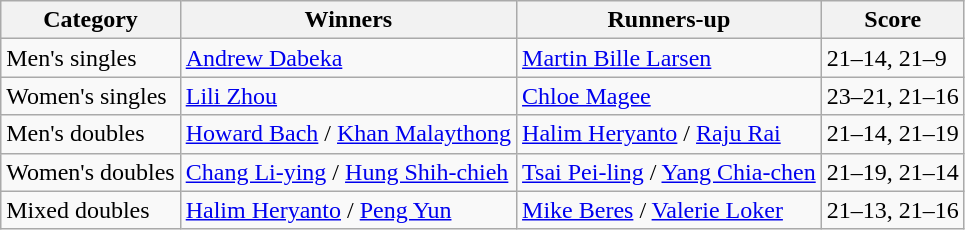<table class=wikitable style="white-space:nowrap;">
<tr>
<th>Category</th>
<th>Winners</th>
<th>Runners-up</th>
<th>Score</th>
</tr>
<tr>
<td>Men's singles</td>
<td> <a href='#'>Andrew Dabeka</a></td>
<td> <a href='#'>Martin Bille Larsen</a></td>
<td>21–14, 21–9</td>
</tr>
<tr>
<td>Women's singles</td>
<td> <a href='#'>Lili Zhou</a></td>
<td> <a href='#'>Chloe Magee</a></td>
<td>23–21, 21–16</td>
</tr>
<tr>
<td>Men's doubles</td>
<td> <a href='#'>Howard Bach</a> / <a href='#'>Khan Malaythong</a></td>
<td> <a href='#'>Halim Heryanto</a> / <a href='#'>Raju Rai</a></td>
<td>21–14, 21–19</td>
</tr>
<tr>
<td>Women's doubles</td>
<td> <a href='#'>Chang Li-ying</a> / <a href='#'>Hung Shih-chieh</a></td>
<td> <a href='#'>Tsai Pei-ling</a> / <a href='#'>Yang Chia-chen</a></td>
<td>21–19, 21–14</td>
</tr>
<tr>
<td>Mixed doubles</td>
<td> <a href='#'>Halim Heryanto</a> / <a href='#'>Peng Yun</a></td>
<td> <a href='#'>Mike Beres</a> / <a href='#'>Valerie Loker</a></td>
<td>21–13, 21–16</td>
</tr>
</table>
